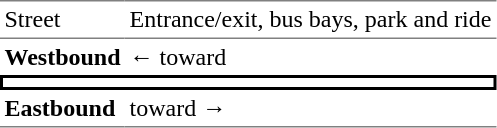<table border="0" cellspacing="0" cellpadding="3" table>
<tr>
<td style="border-top:solid 1px gray" valign="top">Street</td>
<td style="border-top:solid 1px gray" valign="top">Entrance/exit, bus bays, park and ride</td>
</tr>
<tr>
<td style="border-top:solid 1px gray"><strong>Westbound</strong></td>
<td style="border-top:solid 1px gray">←  toward  </td>
</tr>
<tr>
<td colspan="2" style="border-top:solid 2px black;border-right:solid 2px black;border-left:solid 2px black;border-bottom:solid 2px black;text-align:center"></td>
</tr>
<tr>
<td style="border-bottom:solid 1px gray"><strong>Eastbound</strong></td>
<td style="border-bottom:solid 1px gray">  toward   →</td>
</tr>
</table>
